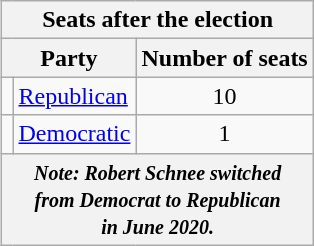<table class=wikitable style="float:right; margin-left:1em">
<tr>
<th colspan = 6><span>Seats after the election</span></th>
</tr>
<tr>
<th colspan = 2><span>Party</span></th>
<th><span>Number of seats</span></th>
</tr>
<tr>
<td></td>
<td><span><a href='#'>Republican</a></span></td>
<td style="text-align:center;"><span>10</span></td>
</tr>
<tr>
<td></td>
<td><span><a href='#'>Democratic</a></span></td>
<td style="text-align:center;"><span>1</span></td>
</tr>
<tr>
<th colspan = 6><small><em>Note: Robert Schnee switched<br>from Democrat to Republican<br>in June 2020.</em></small></th>
</tr>
</table>
